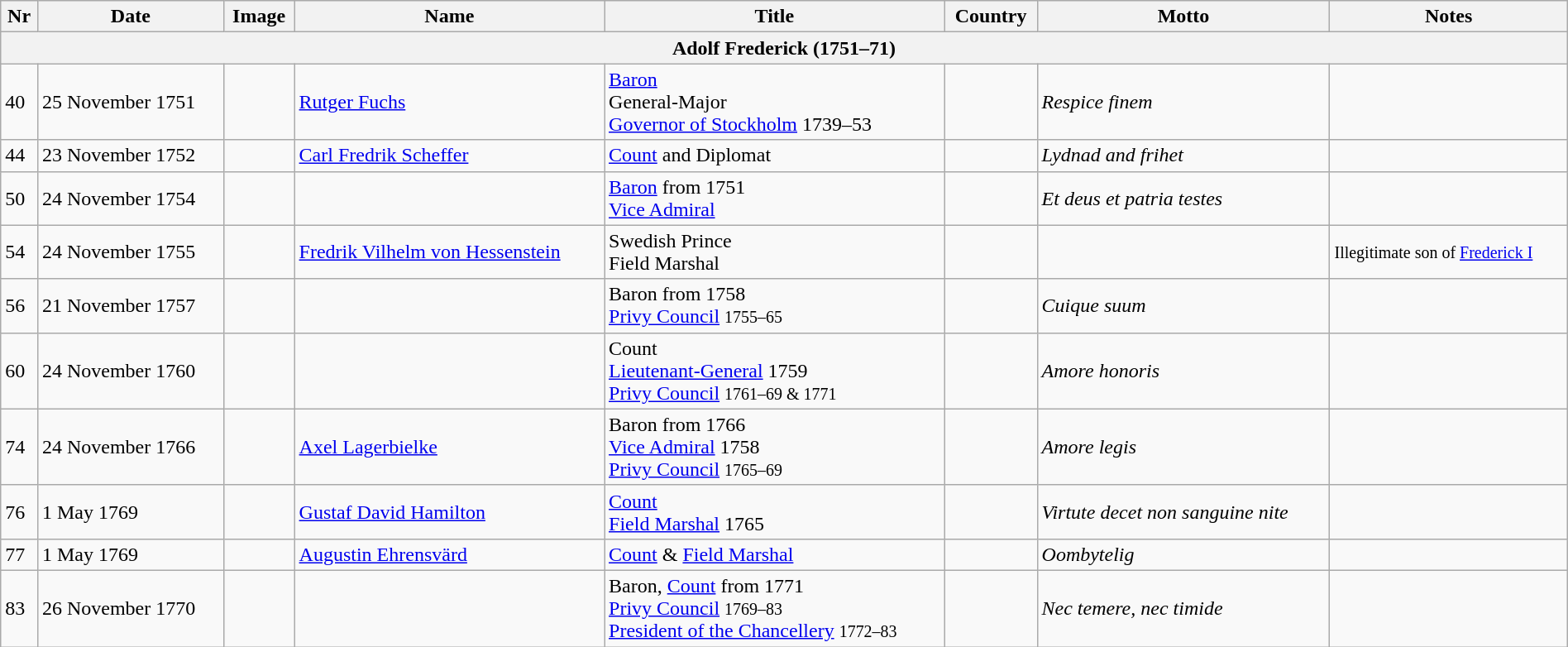<table class="wikitable" width=100%>
<tr>
<th>Nr</th>
<th>Date</th>
<th>Image</th>
<th>Name</th>
<th>Title</th>
<th>Country</th>
<th>Motto</th>
<th>Notes</th>
</tr>
<tr>
<th colspan=8>Adolf Frederick (1751–71)</th>
</tr>
<tr>
<td>40</td>
<td>25 November 1751</td>
<td></td>
<td><a href='#'>Rutger Fuchs</a></td>
<td><a href='#'>Baron</a><br>General-Major<br><a href='#'>Governor of Stockholm</a> 1739–53</td>
<td></td>
<td><em>Respice finem</em></td>
<td></td>
</tr>
<tr>
<td>44</td>
<td>23 November 1752</td>
<td></td>
<td><a href='#'>Carl Fredrik Scheffer</a></td>
<td><a href='#'>Count</a> and Diplomat</td>
<td></td>
<td><em>Lydnad and frihet</em></td>
<td></td>
</tr>
<tr>
<td>50</td>
<td>24 November 1754</td>
<td></td>
<td></td>
<td><a href='#'>Baron</a> from 1751<br><a href='#'>Vice Admiral</a></td>
<td></td>
<td><em>Et deus et patria testes</em></td>
<td></td>
</tr>
<tr>
<td>54</td>
<td>24 November 1755</td>
<td></td>
<td><a href='#'>Fredrik Vilhelm von Hessenstein</a></td>
<td>Swedish Prince<br>Field Marshal</td>
<td></td>
<td></td>
<td><small>Illegitimate son of <a href='#'>Frederick I</a></small></td>
</tr>
<tr>
<td>56</td>
<td>21 November 1757</td>
<td></td>
<td></td>
<td>Baron from 1758<br><a href='#'>Privy Council</a> <small>1755–65</small></td>
<td></td>
<td><em>Cuique suum</em></td>
<td></td>
</tr>
<tr>
<td>60</td>
<td>24 November 1760</td>
<td></td>
<td></td>
<td>Count<br><a href='#'>Lieutenant-General</a> 1759<br><a href='#'>Privy Council</a> <small>1761–69 & 1771</small></td>
<td></td>
<td><em>Amore honoris</em></td>
<td></td>
</tr>
<tr>
<td>74</td>
<td>24 November 1766</td>
<td></td>
<td><a href='#'>Axel Lagerbielke</a></td>
<td>Baron from 1766<br><a href='#'>Vice Admiral</a> 1758<br><a href='#'>Privy Council</a> <small>1765–69</small></td>
<td></td>
<td><em>Amore legis</em></td>
<td></td>
</tr>
<tr>
<td>76</td>
<td>1 May 1769</td>
<td></td>
<td><a href='#'>Gustaf David Hamilton</a></td>
<td><a href='#'>Count</a><br><a href='#'>Field Marshal</a> 1765</td>
<td></td>
<td><em>Virtute decet non sanguine nite</em></td>
<td></td>
</tr>
<tr>
<td>77</td>
<td>1 May 1769</td>
<td></td>
<td><a href='#'>Augustin Ehrensvärd</a></td>
<td><a href='#'>Count</a> & <a href='#'>Field Marshal</a></td>
<td></td>
<td><em>Oombytelig</em></td>
<td></td>
</tr>
<tr>
<td>83</td>
<td>26 November 1770</td>
<td></td>
<td></td>
<td>Baron, <a href='#'>Count</a> from 1771<br><a href='#'>Privy Council</a> <small>1769–83</small><br><a href='#'>President of the Chancellery</a> <small>1772–83</small></td>
<td></td>
<td><em>Nec temere, nec timide</em></td>
<td></td>
</tr>
</table>
